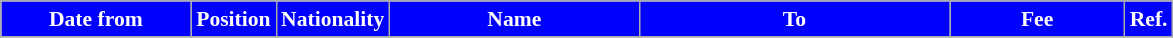<table class="wikitable"  style="text-align:center; font-size:90%; ">
<tr>
<th style="background:#0000FF; color:white; width:120px;">Date from</th>
<th style="background:#0000FF; color:white; width:50px;">Position</th>
<th style="background:#0000FF; color:white; width:50px;">Nationality</th>
<th style="background:#0000FF; color:white; width:160px;">Name</th>
<th style="background:#0000FF; color:white; width:200px;">To</th>
<th style="background:#0000FF; color:white; width:110px;">Fee</th>
<th style="background:#0000FF; color:white; width:25px;">Ref.</th>
</tr>
<tr>
</tr>
</table>
